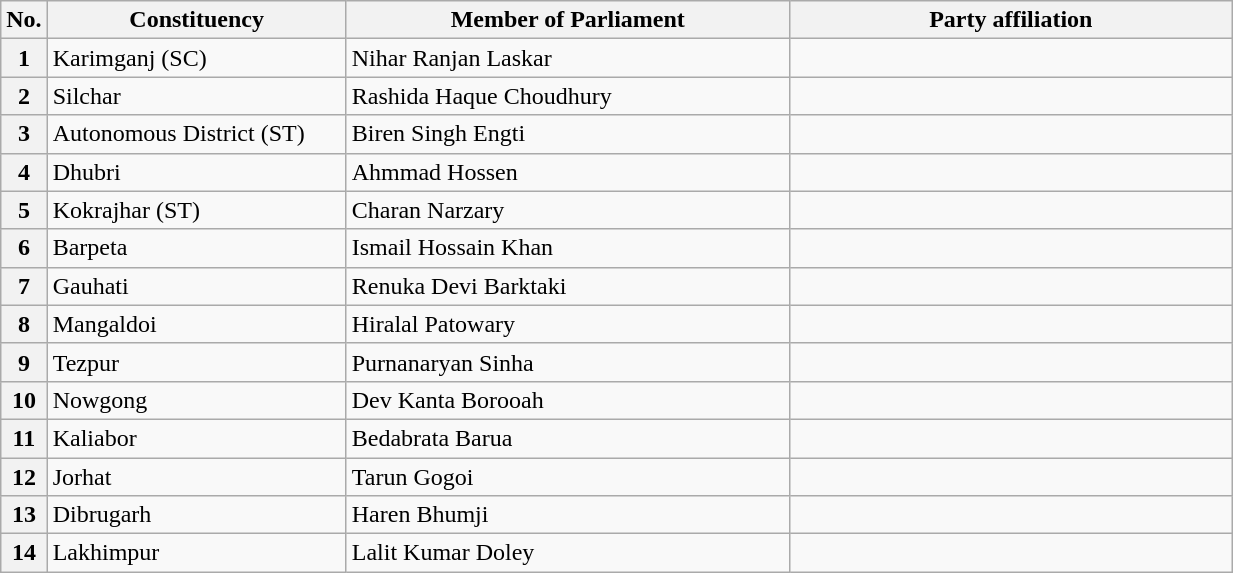<table class="wikitable sortable">
<tr style="text-align:center;">
<th>No.</th>
<th style="width:12em">Constituency</th>
<th style="width:18em">Member of Parliament</th>
<th colspan="2" style="width:18em">Party affiliation</th>
</tr>
<tr>
<th>1</th>
<td>Karimganj (SC)</td>
<td>Nihar Ranjan Laskar</td>
<td></td>
</tr>
<tr>
<th>2</th>
<td>Silchar</td>
<td>Rashida Haque Choudhury</td>
<td></td>
</tr>
<tr>
<th>3</th>
<td>Autonomous District (ST)</td>
<td>Biren Singh Engti</td>
<td></td>
</tr>
<tr>
<th>4</th>
<td>Dhubri</td>
<td>Ahmmad Hossen</td>
<td></td>
</tr>
<tr>
<th>5</th>
<td>Kokrajhar (ST)</td>
<td>Charan Narzary</td>
<td></td>
</tr>
<tr>
<th>6</th>
<td>Barpeta</td>
<td>Ismail Hossain Khan</td>
<td></td>
</tr>
<tr>
<th>7</th>
<td>Gauhati</td>
<td>Renuka Devi Barktaki</td>
<td></td>
</tr>
<tr>
<th>8</th>
<td>Mangaldoi</td>
<td>Hiralal Patowary</td>
<td></td>
</tr>
<tr>
<th>9</th>
<td>Tezpur</td>
<td>Purnanaryan Sinha</td>
<td></td>
</tr>
<tr>
<th>10</th>
<td>Nowgong</td>
<td>Dev Kanta Borooah</td>
<td></td>
</tr>
<tr>
<th>11</th>
<td>Kaliabor</td>
<td>Bedabrata Barua</td>
<td></td>
</tr>
<tr>
<th>12</th>
<td>Jorhat</td>
<td>Tarun Gogoi</td>
<td></td>
</tr>
<tr>
<th>13</th>
<td>Dibrugarh</td>
<td>Haren Bhumji</td>
<td></td>
</tr>
<tr>
<th>14</th>
<td>Lakhimpur</td>
<td>Lalit Kumar Doley</td>
<td></td>
</tr>
</table>
